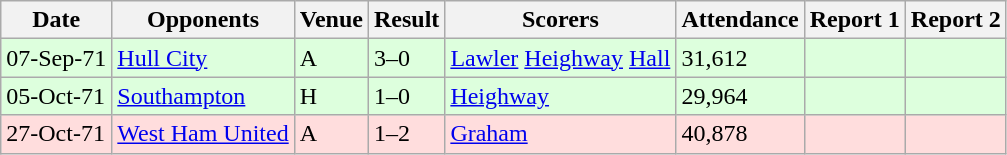<table class=wikitable>
<tr>
<th>Date</th>
<th>Opponents</th>
<th>Venue</th>
<th>Result</th>
<th>Scorers</th>
<th>Attendance</th>
<th>Report 1</th>
<th>Report 2</th>
</tr>
<tr bgcolor="#ddffdd">
<td>07-Sep-71</td>
<td><a href='#'>Hull City</a></td>
<td>A</td>
<td>3–0</td>
<td><a href='#'>Lawler</a>  <a href='#'>Heighway</a>  <a href='#'>Hall</a> </td>
<td>31,612</td>
<td></td>
<td></td>
</tr>
<tr bgcolor="#ddffdd">
<td>05-Oct-71</td>
<td><a href='#'>Southampton</a></td>
<td>H</td>
<td>1–0</td>
<td><a href='#'>Heighway</a> </td>
<td>29,964</td>
<td></td>
<td></td>
</tr>
<tr bgcolor="#ffdddd">
<td>27-Oct-71</td>
<td><a href='#'>West Ham United</a></td>
<td>A</td>
<td>1–2</td>
<td><a href='#'>Graham</a> </td>
<td>40,878</td>
<td></td>
<td></td>
</tr>
</table>
